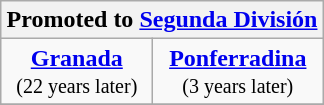<table class="wikitable" style="text-align: center; margin: 0 auto;">
<tr>
<th colspan="2">Promoted to <a href='#'>Segunda División</a></th>
</tr>
<tr>
<td><strong><a href='#'>Granada</a></strong><br><small>(22 years later)</small></td>
<td><strong><a href='#'>Ponferradina</a></strong><br><small>(3 years later)</small></td>
</tr>
<tr>
</tr>
</table>
